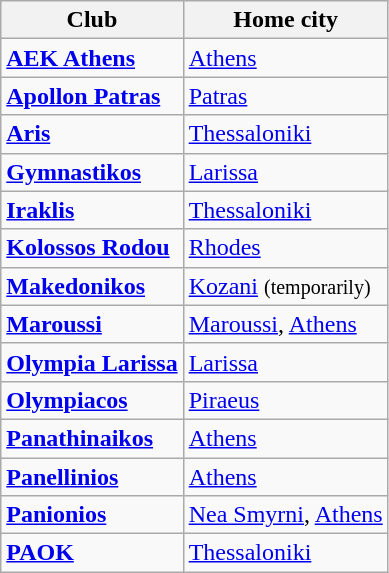<table class="wikitable">
<tr>
<th>Club</th>
<th>Home city</th>
</tr>
<tr>
<td align="left"><strong><a href='#'>AEK Athens</a></strong></td>
<td><a href='#'>Athens</a></td>
</tr>
<tr>
<td align="left"><strong><a href='#'>Apollon Patras</a></strong></td>
<td><a href='#'>Patras</a></td>
</tr>
<tr>
<td align="left"><strong><a href='#'>Aris</a></strong></td>
<td><a href='#'>Thessaloniki</a></td>
</tr>
<tr>
<td align="left"><strong><a href='#'>Gymnastikos</a></strong></td>
<td><a href='#'>Larissa</a></td>
</tr>
<tr>
<td align="left"><strong><a href='#'>Iraklis</a></strong></td>
<td><a href='#'>Thessaloniki</a></td>
</tr>
<tr>
<td align="left"><strong><a href='#'>Kolossos Rodou</a></strong></td>
<td><a href='#'>Rhodes</a></td>
</tr>
<tr>
<td align="left"><strong><a href='#'>Makedonikos</a></strong></td>
<td><a href='#'>Kozani</a> <small>(temporarily)</small></td>
</tr>
<tr>
<td align="left"><strong><a href='#'>Maroussi</a></strong></td>
<td><a href='#'>Maroussi</a>, <a href='#'>Athens</a></td>
</tr>
<tr>
<td align="left"><strong><a href='#'>Olympia Larissa</a></strong></td>
<td><a href='#'>Larissa</a></td>
</tr>
<tr>
<td align="left"><strong><a href='#'>Olympiacos</a></strong></td>
<td><a href='#'>Piraeus</a></td>
</tr>
<tr>
<td align="left"><strong><a href='#'>Panathinaikos</a></strong></td>
<td><a href='#'>Athens</a></td>
</tr>
<tr>
<td align="left"><strong><a href='#'>Panellinios</a></strong></td>
<td><a href='#'>Athens</a></td>
</tr>
<tr>
<td align="left"><strong><a href='#'>Panionios</a></strong></td>
<td><a href='#'>Nea Smyrni</a>, <a href='#'>Athens</a></td>
</tr>
<tr>
<td align="left"><strong><a href='#'>PAOK</a></strong></td>
<td><a href='#'>Thessaloniki</a></td>
</tr>
</table>
